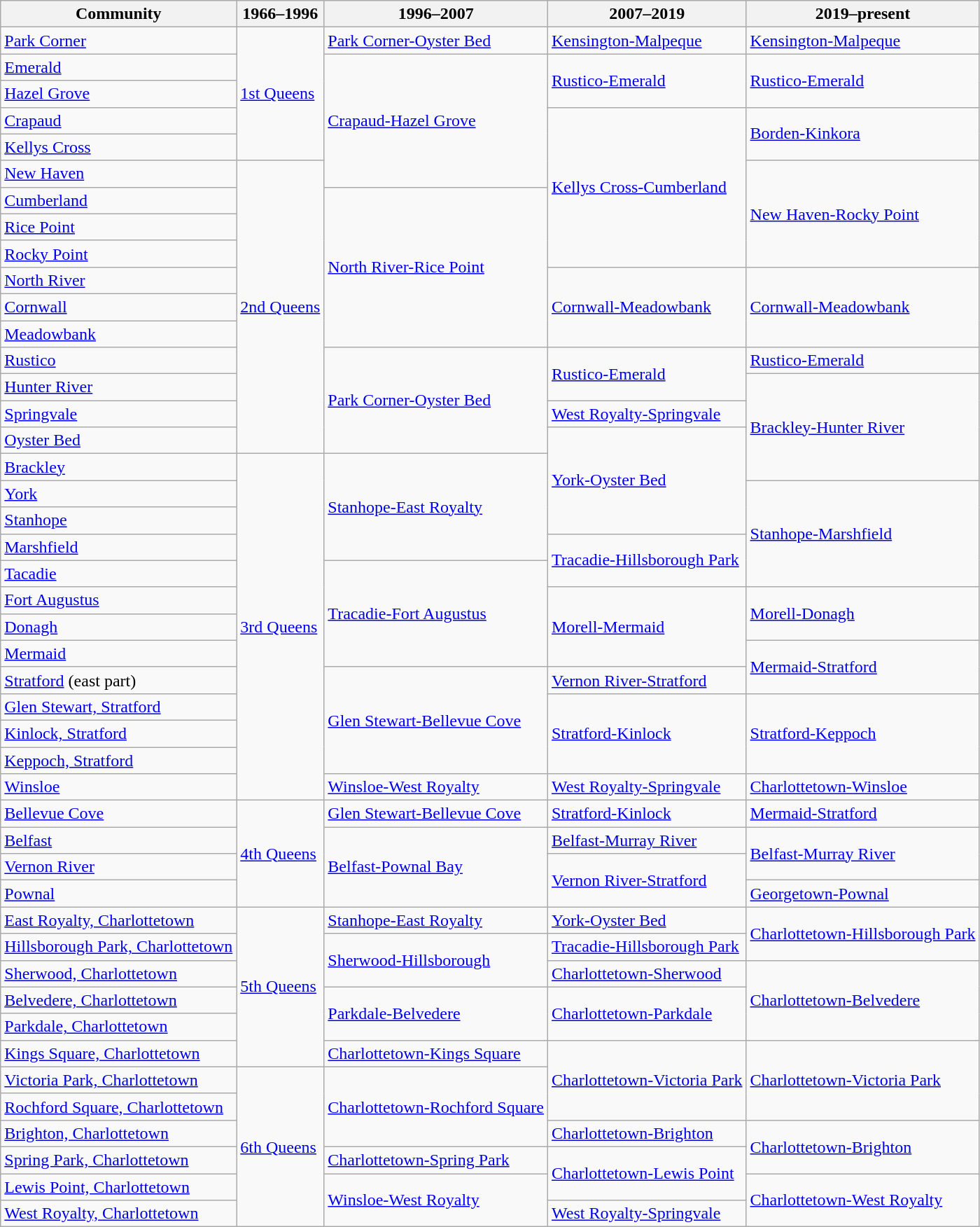<table class="wikitable">
<tr>
<th>Community</th>
<th>1966–1996</th>
<th>1996–2007</th>
<th>2007–2019</th>
<th>2019–present</th>
</tr>
<tr>
<td><a href='#'>Park Corner</a></td>
<td rowspan="5"><a href='#'>1st Queens</a></td>
<td><a href='#'>Park Corner-Oyster Bed</a></td>
<td><a href='#'>Kensington-Malpeque</a></td>
<td><a href='#'>Kensington-Malpeque</a></td>
</tr>
<tr>
<td><a href='#'>Emerald</a></td>
<td rowspan="5"><a href='#'>Crapaud-Hazel Grove</a></td>
<td rowspan="2"><a href='#'>Rustico-Emerald</a></td>
<td rowspan="2"><a href='#'>Rustico-Emerald</a></td>
</tr>
<tr>
<td><a href='#'>Hazel Grove</a></td>
</tr>
<tr>
<td><a href='#'>Crapaud</a></td>
<td rowspan="6"><a href='#'>Kellys Cross-Cumberland</a></td>
<td rowspan="2"><a href='#'>Borden-Kinkora</a></td>
</tr>
<tr>
<td><a href='#'>Kellys Cross</a></td>
</tr>
<tr>
<td><a href='#'>New Haven</a></td>
<td rowspan="11"><a href='#'>2nd Queens</a></td>
<td rowspan="4"><a href='#'>New Haven-Rocky Point</a></td>
</tr>
<tr>
<td><a href='#'>Cumberland</a></td>
<td rowspan="6"><a href='#'>North River-Rice Point</a></td>
</tr>
<tr>
<td><a href='#'>Rice Point</a></td>
</tr>
<tr>
<td><a href='#'>Rocky Point</a></td>
</tr>
<tr>
<td><a href='#'>North River</a></td>
<td rowspan="3"><a href='#'>Cornwall-Meadowbank</a></td>
<td rowspan="3"><a href='#'>Cornwall-Meadowbank</a></td>
</tr>
<tr>
<td><a href='#'>Cornwall</a></td>
</tr>
<tr>
<td><a href='#'>Meadowbank</a></td>
</tr>
<tr>
<td><a href='#'>Rustico</a></td>
<td rowspan="4"><a href='#'>Park Corner-Oyster Bed</a></td>
<td rowspan="2"><a href='#'>Rustico-Emerald</a></td>
<td><a href='#'>Rustico-Emerald</a></td>
</tr>
<tr>
<td><a href='#'>Hunter River</a></td>
<td rowspan="4"><a href='#'>Brackley-Hunter River</a></td>
</tr>
<tr>
<td><a href='#'>Springvale</a></td>
<td><a href='#'>West Royalty-Springvale</a></td>
</tr>
<tr>
<td><a href='#'>Oyster Bed</a></td>
<td rowspan="4"><a href='#'>York-Oyster Bed</a></td>
</tr>
<tr>
<td><a href='#'>Brackley</a></td>
<td rowspan="13"><a href='#'>3rd Queens</a></td>
<td rowspan="4"><a href='#'>Stanhope-East Royalty</a></td>
</tr>
<tr>
<td><a href='#'>York</a></td>
<td rowspan="4"><a href='#'>Stanhope-Marshfield</a></td>
</tr>
<tr>
<td><a href='#'>Stanhope</a></td>
</tr>
<tr>
<td><a href='#'>Marshfield</a></td>
<td rowspan="2"><a href='#'>Tracadie-Hillsborough Park</a></td>
</tr>
<tr>
<td><a href='#'>Tacadie</a></td>
<td rowspan="4"><a href='#'>Tracadie-Fort Augustus</a></td>
</tr>
<tr>
<td><a href='#'>Fort Augustus</a></td>
<td rowspan="3"><a href='#'>Morell-Mermaid</a></td>
<td rowspan="2"><a href='#'>Morell-Donagh</a></td>
</tr>
<tr>
<td><a href='#'>Donagh</a></td>
</tr>
<tr>
<td><a href='#'>Mermaid</a></td>
<td rowspan="2"><a href='#'>Mermaid-Stratford</a></td>
</tr>
<tr>
<td><a href='#'>Stratford</a> (east part)</td>
<td rowspan="4"><a href='#'>Glen Stewart-Bellevue Cove</a></td>
<td><a href='#'>Vernon River-Stratford</a></td>
</tr>
<tr>
<td><a href='#'>Glen Stewart, Stratford</a></td>
<td rowspan="3"><a href='#'>Stratford-Kinlock</a></td>
<td rowspan="3"><a href='#'>Stratford-Keppoch</a></td>
</tr>
<tr>
<td><a href='#'>Kinlock, Stratford</a></td>
</tr>
<tr>
<td><a href='#'>Keppoch, Stratford</a></td>
</tr>
<tr>
<td><a href='#'>Winsloe</a></td>
<td><a href='#'>Winsloe-West Royalty</a></td>
<td><a href='#'>West Royalty-Springvale</a></td>
<td><a href='#'>Charlottetown-Winsloe</a></td>
</tr>
<tr>
<td><a href='#'>Bellevue Cove</a></td>
<td rowspan="4"><a href='#'>4th Queens</a></td>
<td><a href='#'>Glen Stewart-Bellevue Cove</a></td>
<td><a href='#'>Stratford-Kinlock</a></td>
<td><a href='#'>Mermaid-Stratford</a></td>
</tr>
<tr>
<td><a href='#'>Belfast</a></td>
<td rowspan="3"><a href='#'>Belfast-Pownal Bay</a></td>
<td><a href='#'>Belfast-Murray River</a></td>
<td rowspan="2"><a href='#'>Belfast-Murray River</a></td>
</tr>
<tr>
<td><a href='#'>Vernon River</a></td>
<td rowspan="2"><a href='#'>Vernon River-Stratford</a></td>
</tr>
<tr>
<td><a href='#'>Pownal</a></td>
<td><a href='#'>Georgetown-Pownal</a></td>
</tr>
<tr>
<td><a href='#'>East Royalty, Charlottetown</a></td>
<td rowspan="6"><a href='#'>5th Queens</a></td>
<td><a href='#'>Stanhope-East Royalty</a></td>
<td><a href='#'>York-Oyster Bed</a></td>
<td rowspan="2"><a href='#'>Charlottetown-Hillsborough Park</a></td>
</tr>
<tr>
<td><a href='#'>Hillsborough Park, Charlottetown</a></td>
<td rowspan="2"><a href='#'>Sherwood-Hillsborough</a></td>
<td><a href='#'>Tracadie-Hillsborough Park</a></td>
</tr>
<tr>
<td><a href='#'>Sherwood, Charlottetown</a></td>
<td><a href='#'>Charlottetown-Sherwood</a></td>
<td rowspan="3"><a href='#'>Charlottetown-Belvedere</a></td>
</tr>
<tr>
<td><a href='#'>Belvedere, Charlottetown</a></td>
<td rowspan="2"><a href='#'>Parkdale-Belvedere</a></td>
<td rowspan="2"><a href='#'>Charlottetown-Parkdale</a></td>
</tr>
<tr>
<td><a href='#'>Parkdale, Charlottetown</a></td>
</tr>
<tr>
<td><a href='#'>Kings Square, Charlottetown</a></td>
<td><a href='#'>Charlottetown-Kings Square</a></td>
<td rowspan="3"><a href='#'>Charlottetown-Victoria Park</a></td>
<td rowspan="3"><a href='#'>Charlottetown-Victoria Park</a></td>
</tr>
<tr>
<td><a href='#'>Victoria Park, Charlottetown</a></td>
<td rowspan="6"><a href='#'>6th Queens</a></td>
<td rowspan="3"><a href='#'>Charlottetown-Rochford Square</a></td>
</tr>
<tr>
<td><a href='#'>Rochford Square, Charlottetown</a></td>
</tr>
<tr>
<td><a href='#'>Brighton, Charlottetown</a></td>
<td><a href='#'>Charlottetown-Brighton</a></td>
<td rowspan="2"><a href='#'>Charlottetown-Brighton</a></td>
</tr>
<tr>
<td><a href='#'>Spring Park, Charlottetown</a></td>
<td><a href='#'>Charlottetown-Spring Park</a></td>
<td rowspan="2"><a href='#'>Charlottetown-Lewis Point</a></td>
</tr>
<tr>
<td><a href='#'>Lewis Point, Charlottetown</a></td>
<td rowspan="2"><a href='#'>Winsloe-West Royalty</a></td>
<td rowspan="2"><a href='#'>Charlottetown-West Royalty</a></td>
</tr>
<tr>
<td><a href='#'>West Royalty, Charlottetown</a></td>
<td><a href='#'>West Royalty-Springvale</a></td>
</tr>
</table>
